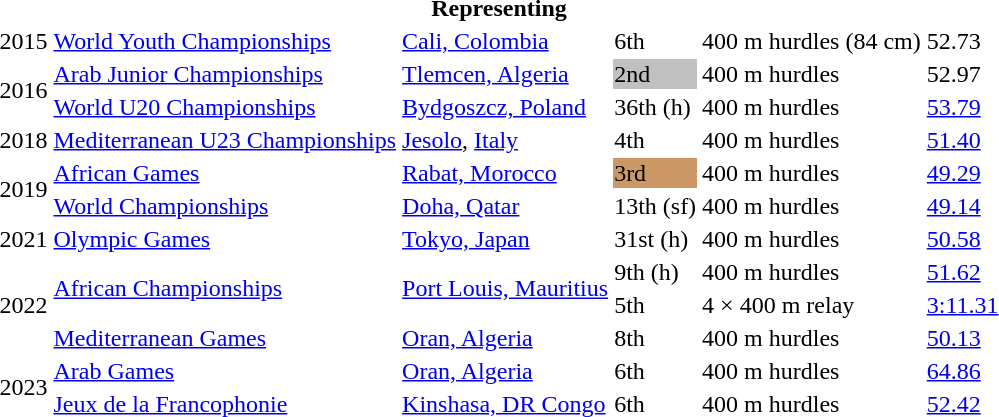<table>
<tr>
<th colspan="6">Representing </th>
</tr>
<tr>
<td>2015</td>
<td><a href='#'>World Youth Championships</a></td>
<td><a href='#'>Cali, Colombia</a></td>
<td>6th</td>
<td>400 m hurdles (84 cm)</td>
<td>52.73</td>
</tr>
<tr>
<td rowspan=2>2016</td>
<td><a href='#'>Arab Junior Championships</a></td>
<td><a href='#'>Tlemcen, Algeria</a></td>
<td bgcolor=silver>2nd</td>
<td>400 m hurdles</td>
<td>52.97</td>
</tr>
<tr>
<td><a href='#'>World U20 Championships</a></td>
<td><a href='#'>Bydgoszcz, Poland</a></td>
<td>36th (h)</td>
<td>400 m hurdles</td>
<td><a href='#'>53.79</a></td>
</tr>
<tr>
<td>2018</td>
<td><a href='#'>Mediterranean U23 Championships</a></td>
<td><a href='#'>Jesolo</a>, <a href='#'>Italy</a></td>
<td>4th</td>
<td>400 m hurdles</td>
<td><a href='#'>51.40</a></td>
</tr>
<tr>
<td rowspan=2>2019</td>
<td><a href='#'>African Games</a></td>
<td><a href='#'>Rabat, Morocco</a></td>
<td bgcolor=cc9966>3rd</td>
<td>400 m hurdles</td>
<td><a href='#'>49.29</a></td>
</tr>
<tr>
<td><a href='#'>World Championships</a></td>
<td><a href='#'>Doha, Qatar</a></td>
<td>13th (sf)</td>
<td>400 m hurdles</td>
<td><a href='#'>49.14</a></td>
</tr>
<tr>
<td>2021</td>
<td><a href='#'>Olympic Games</a></td>
<td><a href='#'>Tokyo, Japan</a></td>
<td>31st (h)</td>
<td>400 m hurdles</td>
<td><a href='#'>50.58</a></td>
</tr>
<tr>
<td rowspan=3>2022</td>
<td rowspan=2><a href='#'>African Championships</a></td>
<td rowspan=2><a href='#'>Port Louis, Mauritius</a></td>
<td>9th (h)</td>
<td>400 m hurdles</td>
<td><a href='#'>51.62</a></td>
</tr>
<tr>
<td>5th</td>
<td>4 × 400 m relay</td>
<td><a href='#'>3:11.31</a></td>
</tr>
<tr>
<td><a href='#'>Mediterranean Games</a></td>
<td><a href='#'>Oran, Algeria</a></td>
<td>8th</td>
<td>400 m hurdles</td>
<td><a href='#'>50.13</a></td>
</tr>
<tr>
<td rowspan=2>2023</td>
<td><a href='#'>Arab Games</a></td>
<td><a href='#'>Oran, Algeria</a></td>
<td>6th</td>
<td>400 m hurdles</td>
<td><a href='#'>64.86</a></td>
</tr>
<tr>
<td><a href='#'>Jeux de la Francophonie</a></td>
<td><a href='#'>Kinshasa, DR Congo</a></td>
<td>6th</td>
<td>400 m hurdles</td>
<td><a href='#'>52.42</a></td>
</tr>
</table>
